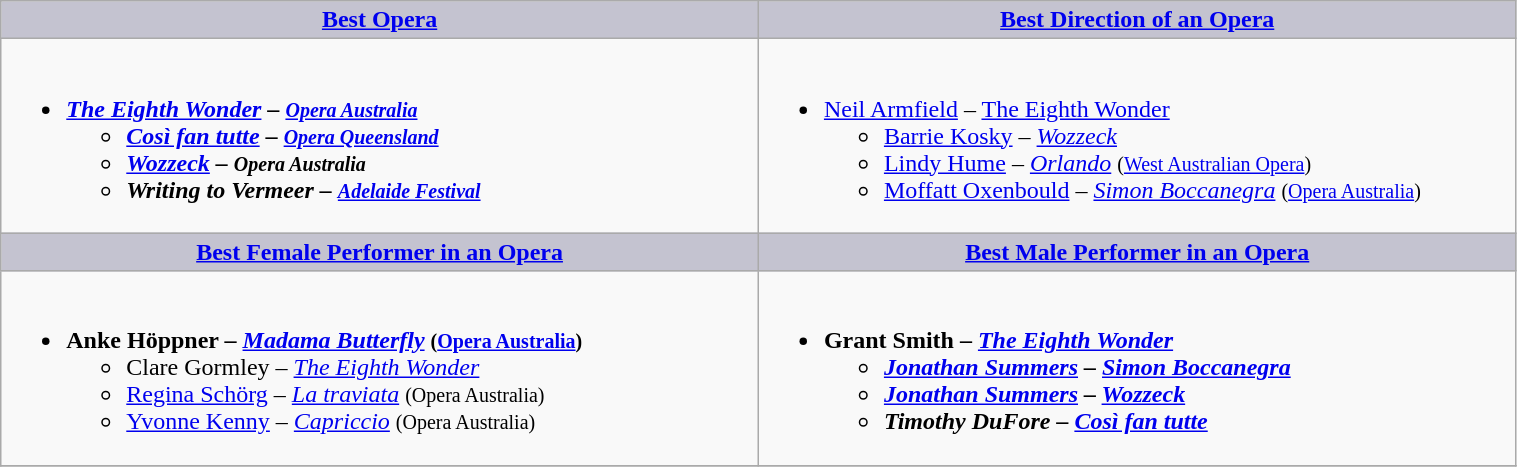<table class=wikitable width="80%" border="1" cellpadding="5" cellspacing="0" align="centre">
<tr>
<th style="background:#C4C3D0;width:50%"><a href='#'>Best Opera</a></th>
<th style="background:#C4C3D0;width:50%"><a href='#'>Best Direction of an Opera</a></th>
</tr>
<tr>
<td valign="top"><br><ul><li><strong><em><a href='#'>The Eighth Wonder</a><em> – <small><a href='#'>Opera Australia</a></small><strong><ul><li></em><a href='#'>Così fan tutte</a><em> – <small><a href='#'>Opera Queensland</a></small></li><li></em><a href='#'>Wozzeck</a><em> – <small>Opera Australia</small></li><li></em>Writing to Vermeer<em> – <small><a href='#'>Adelaide Festival</a></small></li></ul></li></ul></td>
<td valign="top"><br><ul><li></strong><a href='#'>Neil Armfield</a> – </em><a href='#'>The Eighth Wonder</a></em></strong><ul><li><a href='#'>Barrie Kosky</a> – <em><a href='#'>Wozzeck</a></em></li><li><a href='#'>Lindy Hume</a> – <em><a href='#'>Orlando</a></em> <small>(<a href='#'>West Australian Opera</a>)</small></li><li><a href='#'>Moffatt Oxenbould</a> – <em><a href='#'>Simon Boccanegra</a></em> <small>(<a href='#'>Opera Australia</a>)</small></li></ul></li></ul></td>
</tr>
<tr>
<th style="background:#C4C3D0;width:50%"><a href='#'>Best Female Performer in an Opera</a></th>
<th style="background:#C4C3D0;width:50%"><a href='#'>Best Male Performer in an Opera</a></th>
</tr>
<tr>
<td valign="top"><br><ul><li><strong>Anke Höppner – <em><a href='#'>Madama Butterfly</a></em> <small>(<a href='#'>Opera Australia</a>)</small></strong><ul><li>Clare Gormley – <em><a href='#'>The Eighth Wonder</a></em></li><li><a href='#'>Regina Schörg</a> – <em><a href='#'>La traviata</a></em> <small>(Opera Australia)</small></li><li><a href='#'>Yvonne Kenny</a> – <em><a href='#'>Capriccio</a></em> <small>(Opera Australia)</small></li></ul></li></ul></td>
<td valign="top"><br><ul><li><strong>Grant Smith – <em><a href='#'>The Eighth Wonder</a><strong><em><ul><li><a href='#'>Jonathan Summers</a> – </em><a href='#'>Simon Boccanegra</a><em></li><li><a href='#'>Jonathan Summers</a> – </em><a href='#'>Wozzeck</a><em></li><li>Timothy DuFore – </em><a href='#'>Così fan tutte</a><em></li></ul></li></ul></td>
</tr>
<tr>
</tr>
</table>
